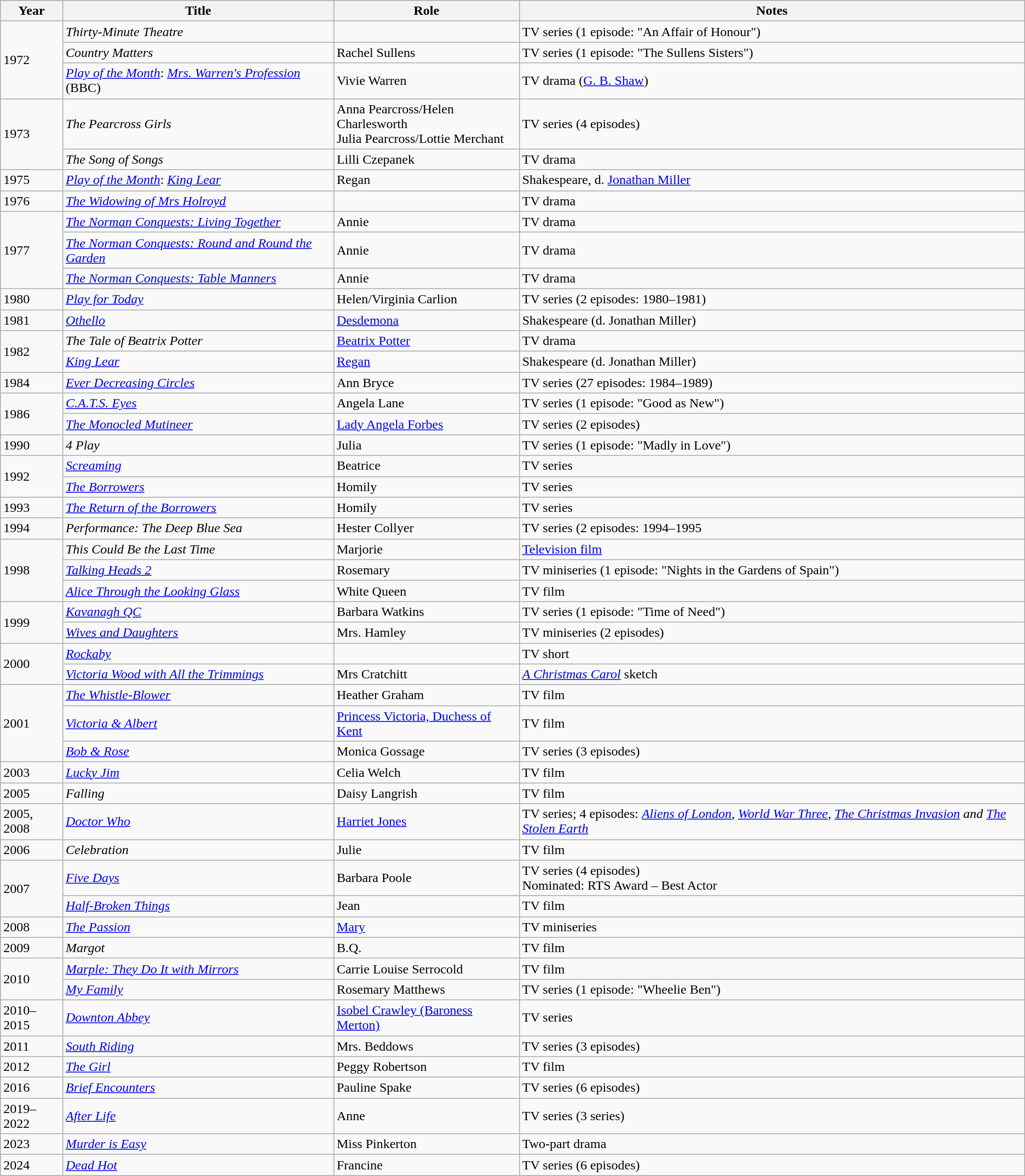<table class="wikitable sortable">
<tr>
<th>Year</th>
<th>Title</th>
<th>Role</th>
<th class="unsortable">Notes</th>
</tr>
<tr>
<td rowspan="3">1972</td>
<td><em>Thirty-Minute Theatre</em></td>
<td></td>
<td>TV series (1 episode: "An Affair of Honour")</td>
</tr>
<tr>
<td><em>Country Matters</em></td>
<td>Rachel Sullens</td>
<td>TV series (1 episode: "The Sullens Sisters")</td>
</tr>
<tr>
<td><em><a href='#'>Play of the Month</a></em>: <em><a href='#'>Mrs. Warren's Profession</a></em> (BBC)</td>
<td>Vivie Warren</td>
<td>TV drama (<a href='#'>G. B. Shaw</a>)</td>
</tr>
<tr>
<td rowspan="2">1973</td>
<td><em>The Pearcross Girls</em></td>
<td>Anna Pearcross/Helen Charlesworth<br>Julia Pearcross/Lottie Merchant</td>
<td>TV series (4 episodes)</td>
</tr>
<tr>
<td><em>The Song of Songs</em></td>
<td>Lilli Czepanek</td>
<td>TV drama</td>
</tr>
<tr>
<td>1975</td>
<td><em><a href='#'>Play of the Month</a></em>: <em><a href='#'>King Lear</a></em></td>
<td>Regan</td>
<td>Shakespeare, d. <a href='#'>Jonathan Miller</a></td>
</tr>
<tr>
<td>1976</td>
<td><em><a href='#'>The Widowing of Mrs Holroyd</a></em></td>
<td></td>
<td>TV drama</td>
</tr>
<tr>
<td rowspan="3">1977</td>
<td><a href='#'><em>The Norman Conquests: Living Together</em></a></td>
<td>Annie</td>
<td>TV drama</td>
</tr>
<tr>
<td><a href='#'><em>The Norman Conquests: Round and Round the Garden</em></a></td>
<td>Annie</td>
<td>TV drama</td>
</tr>
<tr>
<td><a href='#'><em>The Norman Conquests: Table Manners</em></a></td>
<td>Annie</td>
<td>TV drama</td>
</tr>
<tr>
<td>1980</td>
<td><em><a href='#'>Play for Today</a></em></td>
<td>Helen/Virginia Carlion</td>
<td>TV series (2 episodes: 1980–1981)</td>
</tr>
<tr>
<td>1981</td>
<td><a href='#'><em>Othello</em></a></td>
<td><a href='#'>Desdemona</a></td>
<td>Shakespeare (d. Jonathan Miller)</td>
</tr>
<tr>
<td rowspan="2">1982</td>
<td><em>The Tale of Beatrix Potter</em></td>
<td><a href='#'>Beatrix Potter</a></td>
<td>TV drama</td>
</tr>
<tr>
<td><em><a href='#'>King Lear</a></em></td>
<td><a href='#'>Regan</a></td>
<td>Shakespeare (d. Jonathan Miller)</td>
</tr>
<tr>
<td>1984</td>
<td><em><a href='#'>Ever Decreasing Circles</a></em></td>
<td>Ann Bryce</td>
<td>TV series (27 episodes: 1984–1989)</td>
</tr>
<tr>
<td rowspan="2">1986</td>
<td><em><a href='#'>C.A.T.S. Eyes</a></em></td>
<td>Angela Lane</td>
<td>TV series (1 episode: "Good as New")</td>
</tr>
<tr>
<td><em><a href='#'>The Monocled Mutineer</a></em></td>
<td><a href='#'>Lady Angela Forbes</a></td>
<td>TV series (2 episodes)</td>
</tr>
<tr>
<td>1990</td>
<td><em>4 Play</em></td>
<td>Julia</td>
<td>TV series (1 episode: "Madly in Love")</td>
</tr>
<tr>
<td rowspan="2">1992</td>
<td><em><a href='#'>Screaming</a></em></td>
<td>Beatrice</td>
<td>TV series</td>
</tr>
<tr>
<td><a href='#'><em>The Borrowers</em></a></td>
<td>Homily</td>
<td>TV series</td>
</tr>
<tr>
<td>1993</td>
<td><em><a href='#'>The Return of the Borrowers</a></em></td>
<td>Homily</td>
<td>TV series</td>
</tr>
<tr>
<td>1994</td>
<td><em>Performance: The Deep Blue Sea</em></td>
<td>Hester Collyer</td>
<td>TV series (2 episodes: 1994–1995</td>
</tr>
<tr>
<td rowspan="3">1998</td>
<td><em>This Could Be the Last Time</em></td>
<td>Marjorie</td>
<td><a href='#'>Television film</a></td>
</tr>
<tr>
<td><a href='#'><em>Talking Heads 2</em></a></td>
<td>Rosemary</td>
<td>TV miniseries (1 episode: "Nights in the Gardens of Spain")</td>
</tr>
<tr>
<td><a href='#'><em>Alice Through the Looking Glass</em></a></td>
<td>White Queen</td>
<td>TV film</td>
</tr>
<tr>
<td rowspan="2">1999</td>
<td><em><a href='#'>Kavanagh QC</a></em></td>
<td>Barbara Watkins</td>
<td>TV series (1 episode: "Time of Need")</td>
</tr>
<tr>
<td><a href='#'><em>Wives and Daughters</em></a></td>
<td>Mrs. Hamley</td>
<td>TV miniseries (2 episodes)</td>
</tr>
<tr>
<td rowspan="2">2000</td>
<td><em><a href='#'>Rockaby</a></em></td>
<td></td>
<td>TV short</td>
</tr>
<tr>
<td><em><a href='#'>Victoria Wood with All the Trimmings</a></em></td>
<td>Mrs Cratchitt</td>
<td><em><a href='#'>A Christmas Carol</a></em> sketch</td>
</tr>
<tr>
<td rowspan="3">2001</td>
<td><em><a href='#'>The Whistle-Blower</a></em></td>
<td>Heather Graham</td>
<td>TV film</td>
</tr>
<tr>
<td><em><a href='#'>Victoria & Albert</a></em></td>
<td><a href='#'>Princess Victoria, Duchess of Kent</a></td>
<td>TV film</td>
</tr>
<tr>
<td><em><a href='#'>Bob & Rose</a></em></td>
<td>Monica Gossage</td>
<td>TV series (3 episodes)</td>
</tr>
<tr>
<td>2003</td>
<td><em><a href='#'>Lucky Jim</a></em></td>
<td>Celia Welch</td>
<td>TV film</td>
</tr>
<tr>
<td>2005</td>
<td><em>Falling</em></td>
<td>Daisy Langrish</td>
<td>TV film</td>
</tr>
<tr>
<td>2005, 2008</td>
<td><em><a href='#'>Doctor Who</a></em></td>
<td><a href='#'>Harriet Jones</a></td>
<td>TV series; 4 episodes: <em><a href='#'>Aliens of London</a>, <a href='#'>World War Three</a>, <a href='#'>The Christmas Invasion</a> and <a href='#'>The Stolen Earth</a></em></td>
</tr>
<tr>
<td>2006</td>
<td><em>Celebration</em></td>
<td>Julie</td>
<td>TV film</td>
</tr>
<tr>
<td rowspan="2">2007</td>
<td><em><a href='#'>Five Days</a></em></td>
<td>Barbara Poole</td>
<td>TV series (4 episodes) <br> Nominated: RTS Award – Best Actor</td>
</tr>
<tr>
<td><em><a href='#'>Half-Broken Things</a></em></td>
<td>Jean</td>
<td>TV film</td>
</tr>
<tr>
<td>2008</td>
<td><a href='#'><em>The Passion</em></a></td>
<td><a href='#'>Mary</a></td>
<td>TV miniseries</td>
</tr>
<tr>
<td>2009</td>
<td><em>Margot</em></td>
<td>B.Q.</td>
<td>TV film</td>
</tr>
<tr>
<td rowspan="2">2010</td>
<td><a href='#'><em>Marple: They Do It with Mirrors</em></a></td>
<td>Carrie Louise Serrocold</td>
<td>TV film</td>
</tr>
<tr>
<td><em><a href='#'>My Family</a></em></td>
<td>Rosemary Matthews</td>
<td>TV series (1 episode: "Wheelie Ben")</td>
</tr>
<tr>
<td>2010–2015</td>
<td><em><a href='#'>Downton Abbey</a></em></td>
<td><a href='#'>Isobel Crawley (Baroness Merton)</a></td>
<td>TV series</td>
</tr>
<tr>
<td>2011</td>
<td><em><a href='#'>South Riding</a></em></td>
<td>Mrs. Beddows</td>
<td>TV series (3 episodes)</td>
</tr>
<tr>
<td>2012</td>
<td><em><a href='#'>The Girl</a></em></td>
<td>Peggy Robertson</td>
<td>TV film</td>
</tr>
<tr>
<td>2016</td>
<td><em><a href='#'>Brief Encounters</a></em></td>
<td>Pauline Spake</td>
<td>TV series (6 episodes)</td>
</tr>
<tr>
<td>2019–2022</td>
<td><em><a href='#'>After Life</a></em></td>
<td>Anne</td>
<td>TV series (3 series)</td>
</tr>
<tr>
<td>2023</td>
<td><em><a href='#'>Murder is Easy</a></em></td>
<td>Miss Pinkerton</td>
<td>Two-part drama</td>
</tr>
<tr>
<td>2024</td>
<td><em><a href='#'>Dead Hot</a></em></td>
<td>Francine</td>
<td>TV series (6 episodes)</td>
</tr>
</table>
